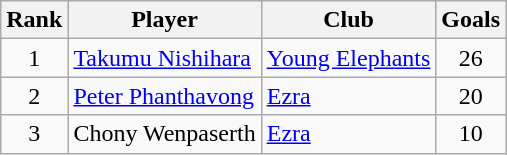<table class="wikitable" style="text-align:center">
<tr>
<th>Rank</th>
<th>Player</th>
<th>Club</th>
<th>Goals</th>
</tr>
<tr>
<td>1</td>
<td align="left"> <a href='#'>Takumu Nishihara</a></td>
<td align="left"><a href='#'>Young Elephants</a></td>
<td>26</td>
</tr>
<tr>
<td>2</td>
<td align="left"> <a href='#'>Peter Phanthavong</a></td>
<td align="left"><a href='#'>Ezra</a></td>
<td rowspan="">20</td>
</tr>
<tr>
<td>3</td>
<td align="left"> Chony Wenpaserth</td>
<td align="left"><a href='#'>Ezra</a></td>
<td rowspan="">10</td>
</tr>
</table>
